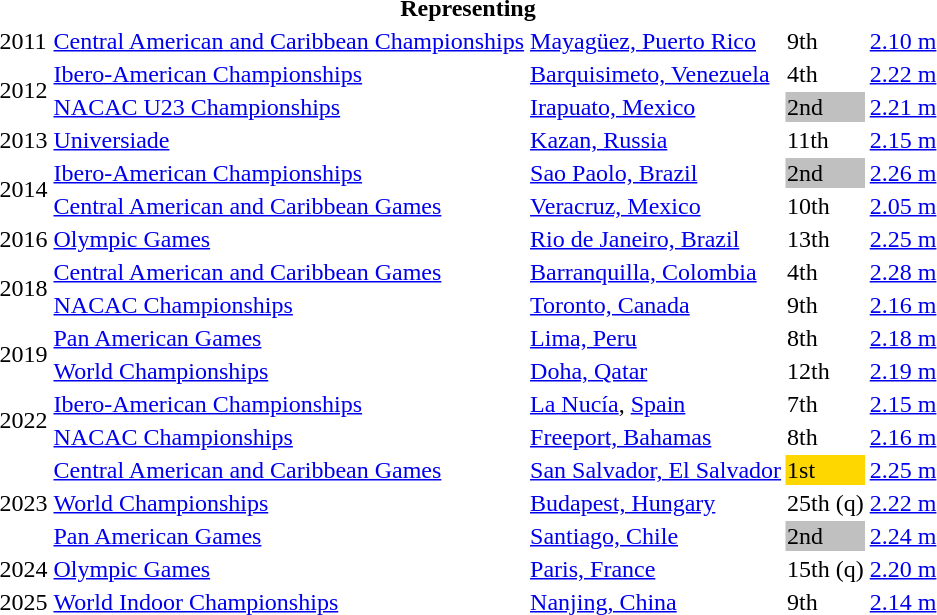<table>
<tr>
<th colspan="5">Representing </th>
</tr>
<tr>
<td>2011</td>
<td><a href='#'>Central American and Caribbean Championships</a></td>
<td><a href='#'>Mayagüez, Puerto Rico</a></td>
<td>9th</td>
<td><a href='#'>2.10 m</a></td>
</tr>
<tr>
<td rowspan=2>2012</td>
<td><a href='#'>Ibero-American Championships</a></td>
<td><a href='#'>Barquisimeto, Venezuela</a></td>
<td>4th</td>
<td><a href='#'>2.22 m</a></td>
</tr>
<tr>
<td><a href='#'>NACAC U23 Championships</a></td>
<td><a href='#'>Irapuato, Mexico</a></td>
<td bgcolor=silver>2nd</td>
<td><a href='#'>2.21 m</a></td>
</tr>
<tr>
<td>2013</td>
<td><a href='#'>Universiade</a></td>
<td><a href='#'>Kazan, Russia</a></td>
<td>11th</td>
<td><a href='#'>2.15 m</a></td>
</tr>
<tr>
<td rowspan=2>2014</td>
<td><a href='#'>Ibero-American Championships</a></td>
<td><a href='#'>Sao Paolo, Brazil</a></td>
<td bgcolor=silver>2nd</td>
<td><a href='#'>2.26 m</a></td>
</tr>
<tr>
<td><a href='#'>Central American and Caribbean Games</a></td>
<td><a href='#'>Veracruz, Mexico</a></td>
<td>10th</td>
<td><a href='#'>2.05 m</a></td>
</tr>
<tr>
<td>2016</td>
<td><a href='#'>Olympic Games</a></td>
<td><a href='#'>Rio de Janeiro, Brazil</a></td>
<td>13th</td>
<td><a href='#'>2.25 m</a></td>
</tr>
<tr>
<td rowspan=2>2018</td>
<td><a href='#'>Central American and Caribbean Games</a></td>
<td><a href='#'>Barranquilla, Colombia</a></td>
<td>4th</td>
<td><a href='#'>2.28 m</a></td>
</tr>
<tr>
<td><a href='#'>NACAC Championships</a></td>
<td><a href='#'>Toronto, Canada</a></td>
<td>9th</td>
<td><a href='#'>2.16 m</a></td>
</tr>
<tr>
<td rowspan=2>2019</td>
<td><a href='#'>Pan American Games</a></td>
<td><a href='#'>Lima, Peru</a></td>
<td>8th</td>
<td><a href='#'>2.18 m</a></td>
</tr>
<tr>
<td><a href='#'>World Championships</a></td>
<td><a href='#'>Doha, Qatar</a></td>
<td>12th</td>
<td><a href='#'>2.19 m</a></td>
</tr>
<tr>
<td rowspan=2>2022</td>
<td><a href='#'>Ibero-American Championships</a></td>
<td><a href='#'>La Nucía</a>, <a href='#'>Spain</a></td>
<td>7th</td>
<td><a href='#'>2.15 m</a></td>
</tr>
<tr>
<td><a href='#'>NACAC Championships</a></td>
<td><a href='#'>Freeport, Bahamas</a></td>
<td>8th</td>
<td><a href='#'>2.16 m</a></td>
</tr>
<tr>
<td rowspan=3>2023</td>
<td><a href='#'>Central American and Caribbean Games</a></td>
<td><a href='#'>San Salvador, El Salvador</a></td>
<td bgcolor=gold>1st</td>
<td><a href='#'>2.25 m</a></td>
</tr>
<tr>
<td><a href='#'>World Championships</a></td>
<td><a href='#'>Budapest, Hungary</a></td>
<td>25th (q)</td>
<td><a href='#'>2.22 m</a></td>
</tr>
<tr>
<td><a href='#'>Pan American Games</a></td>
<td><a href='#'>Santiago, Chile</a></td>
<td bgcolor=silver>2nd</td>
<td><a href='#'>2.24 m</a></td>
</tr>
<tr>
<td>2024</td>
<td><a href='#'>Olympic Games</a></td>
<td><a href='#'>Paris, France</a></td>
<td>15th (q)</td>
<td><a href='#'>2.20 m</a></td>
</tr>
<tr>
<td>2025</td>
<td><a href='#'>World Indoor Championships</a></td>
<td><a href='#'>Nanjing, China</a></td>
<td>9th</td>
<td><a href='#'>2.14 m</a></td>
</tr>
</table>
